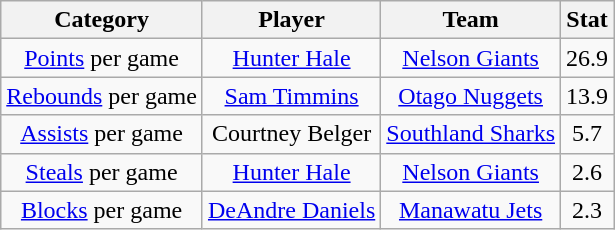<table class="wikitable" style="text-align:center">
<tr>
<th>Category</th>
<th>Player</th>
<th>Team</th>
<th>Stat</th>
</tr>
<tr>
<td><a href='#'>Points</a> per game</td>
<td><a href='#'>Hunter Hale</a></td>
<td><a href='#'>Nelson Giants</a></td>
<td>26.9</td>
</tr>
<tr>
<td><a href='#'>Rebounds</a> per game</td>
<td><a href='#'>Sam Timmins</a></td>
<td><a href='#'>Otago Nuggets</a></td>
<td>13.9</td>
</tr>
<tr>
<td><a href='#'>Assists</a> per game</td>
<td>Courtney Belger</td>
<td><a href='#'>Southland Sharks</a></td>
<td>5.7</td>
</tr>
<tr>
<td><a href='#'>Steals</a> per game</td>
<td><a href='#'>Hunter Hale</a></td>
<td><a href='#'>Nelson Giants</a></td>
<td>2.6</td>
</tr>
<tr>
<td><a href='#'>Blocks</a> per game</td>
<td><a href='#'>DeAndre Daniels</a></td>
<td><a href='#'>Manawatu Jets</a></td>
<td>2.3</td>
</tr>
</table>
